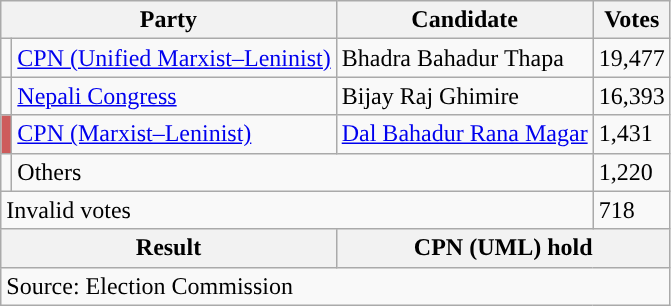<table class="wikitable">
<tr>
<th colspan="2">Party</th>
<th>Candidate</th>
<th>Votes</th>
</tr>
<tr>
<td style="background-color:"></td>
<td><a href='#'>CPN (Unified Marxist–Leninist)</a></td>
<td>Bhadra Bahadur Thapa</td>
<td>19,477</td>
</tr>
<tr>
<td style="background-color:"></td>
<td><a href='#'>Nepali Congress</a></td>
<td>Bijay Raj Ghimire</td>
<td>16,393</td>
</tr>
<tr>
<td style="background-color:indianred"></td>
<td><a href='#'>CPN (Marxist–Leninist)</a></td>
<td><a href='#'>Dal Bahadur Rana Magar</a></td>
<td>1,431</td>
</tr>
<tr>
<td></td>
<td colspan="2">Others</td>
<td>1,220</td>
</tr>
<tr>
<td colspan="3">Invalid votes</td>
<td>718</td>
</tr>
<tr>
<th colspan="2">Result</th>
<th colspan="2">CPN (UML) hold</th>
</tr>
<tr>
<td colspan="4">Source: Election Commission</td>
</tr>
</table>
